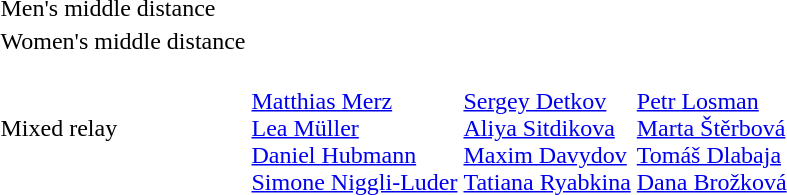<table>
<tr>
<td>Men's middle distance<br></td>
<td></td>
<td></td>
<td></td>
</tr>
<tr>
<td>Women's middle distance<br></td>
<td></td>
<td></td>
<td></td>
</tr>
<tr>
<td>Mixed relay<br></td>
<td><br><a href='#'>Matthias Merz</a><br><a href='#'>Lea Müller</a><br><a href='#'>Daniel Hubmann</a><br><a href='#'>Simone Niggli-Luder</a></td>
<td><br><a href='#'>Sergey Detkov</a><br><a href='#'>Aliya Sitdikova</a><br><a href='#'>Maxim Davydov</a><br><a href='#'>Tatiana Ryabkina</a></td>
<td><br><a href='#'>Petr Losman</a><br><a href='#'>Marta Štěrbová</a><br><a href='#'>Tomáš Dlabaja</a><br><a href='#'>Dana Brožková</a></td>
</tr>
</table>
